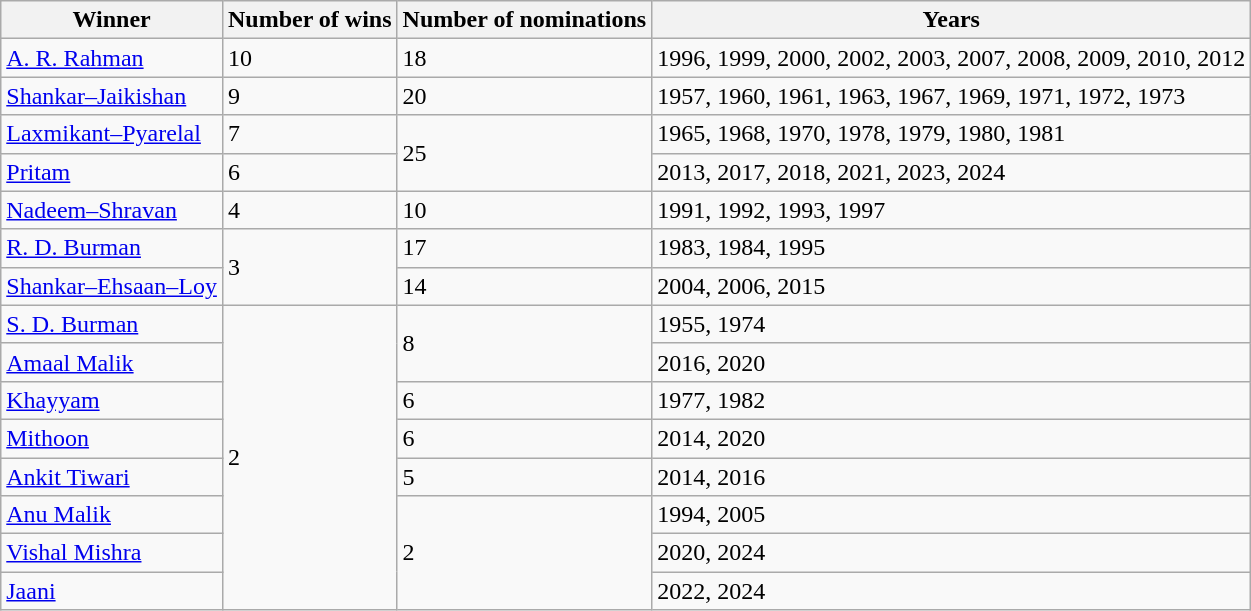<table class="sortable wikitable">
<tr>
<th>Winner</th>
<th>Number of wins</th>
<th>Number of nominations</th>
<th>Years</th>
</tr>
<tr>
<td><a href='#'>A. R. Rahman</a></td>
<td>10</td>
<td>18</td>
<td>1996, 1999, 2000, 2002, 2003, 2007, 2008, 2009, 2010, 2012</td>
</tr>
<tr>
<td><a href='#'>Shankar–Jaikishan</a></td>
<td>9</td>
<td>20</td>
<td>1957, 1960, 1961, 1963, 1967, 1969, 1971, 1972, 1973</td>
</tr>
<tr>
<td><a href='#'>Laxmikant–Pyarelal</a></td>
<td>7</td>
<td rowspan="2">25</td>
<td>1965, 1968, 1970, 1978, 1979, 1980, 1981</td>
</tr>
<tr>
<td><a href='#'>Pritam</a></td>
<td>6</td>
<td>2013, 2017, 2018, 2021, 2023, 2024</td>
</tr>
<tr>
<td><a href='#'>Nadeem–Shravan</a></td>
<td>4</td>
<td>10</td>
<td>1991, 1992, 1993, 1997</td>
</tr>
<tr>
<td><a href='#'>R. D. Burman</a></td>
<td rowspan="2">3</td>
<td>17</td>
<td>1983, 1984, 1995</td>
</tr>
<tr>
<td><a href='#'>Shankar–Ehsaan–Loy</a></td>
<td rowspan="1">14</td>
<td>2004, 2006, 2015</td>
</tr>
<tr>
<td><a href='#'>S. D. Burman</a></td>
<td rowspan="8">2</td>
<td rowspan="2">8</td>
<td>1955, 1974</td>
</tr>
<tr>
<td><a href='#'>Amaal Malik</a></td>
<td>2016, 2020</td>
</tr>
<tr>
<td><a href='#'>Khayyam</a></td>
<td>6</td>
<td>1977, 1982</td>
</tr>
<tr>
<td><a href='#'>Mithoon</a></td>
<td>6</td>
<td>2014, 2020</td>
</tr>
<tr>
<td><a href='#'>Ankit Tiwari</a></td>
<td>5</td>
<td>2014, 2016</td>
</tr>
<tr>
<td><a href='#'>Anu Malik</a></td>
<td rowspan="3">2</td>
<td>1994, 2005</td>
</tr>
<tr>
<td><a href='#'>Vishal Mishra</a></td>
<td>2020, 2024</td>
</tr>
<tr>
<td><a href='#'>Jaani</a></td>
<td>2022, 2024</td>
</tr>
</table>
